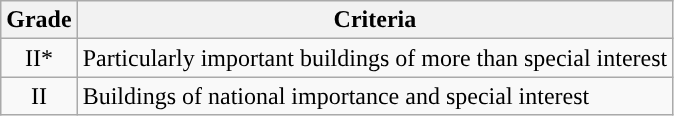<table class="wikitable">
<tr>
<th>Grade</th>
<th>Criteria</th>
</tr>
<tr>
<td align="center" >II*</td>
<td>Particularly important buildings of more than special interest</td>
</tr>
<tr>
<td align="center" >II</td>
<td>Buildings of national importance and special interest</td>
</tr>
</table>
